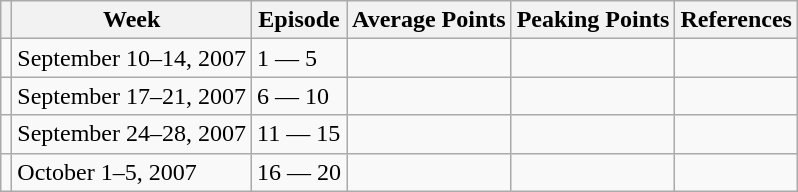<table class="wikitable">
<tr>
<th></th>
<th>Week</th>
<th>Episode</th>
<th>Average Points</th>
<th>Peaking Points</th>
<th>References</th>
</tr>
<tr>
<td></td>
<td>September 10–14, 2007</td>
<td>1 — 5</td>
<td></td>
<td></td>
<td></td>
</tr>
<tr>
<td></td>
<td>September 17–21, 2007</td>
<td>6 — 10</td>
<td></td>
<td></td>
<td></td>
</tr>
<tr>
<td></td>
<td>September 24–28, 2007</td>
<td>11 — 15</td>
<td></td>
<td></td>
<td></td>
</tr>
<tr>
<td></td>
<td>October 1–5, 2007</td>
<td>16 — 20</td>
<td></td>
<td></td>
<td></td>
</tr>
</table>
